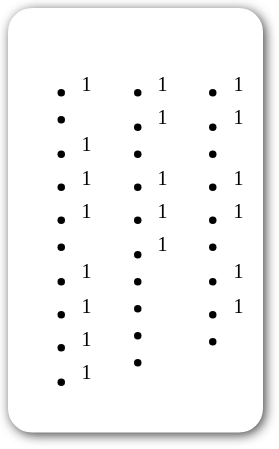<table style=" border-radius:1em; box-shadow: 0.1em 0.1em 0.5em rgba(0,0,0,0.75); background-color: white; border: 1px solid white; padding: 5px;">
<tr style="vertical-align:top;">
<td><br><ul><li><sup>1</sup></li><li></li><li><sup>1</sup></li><li><sup>1</sup></li><li><sup>1</sup></li><li></li><li><sup>1</sup></li><li><sup>1</sup></li><li><sup>1</sup></li><li><sup>1</sup></li></ul></td>
<td valign="top"><br><ul><li><sup>1</sup></li><li><sup>1</sup></li><li></li><li><sup>1</sup></li><li><sup>1</sup></li><li><sup>1</sup></li><li></li><li></li><li></li><li></li></ul></td>
<td valign="top"><br><ul><li><sup>1</sup></li><li><sup>1</sup></li><li></li><li><sup>1</sup></li><li><sup>1</sup></li><li></li><li><sup>1</sup></li><li><sup>1</sup></li><li></li></ul></td>
<td></td>
</tr>
</table>
